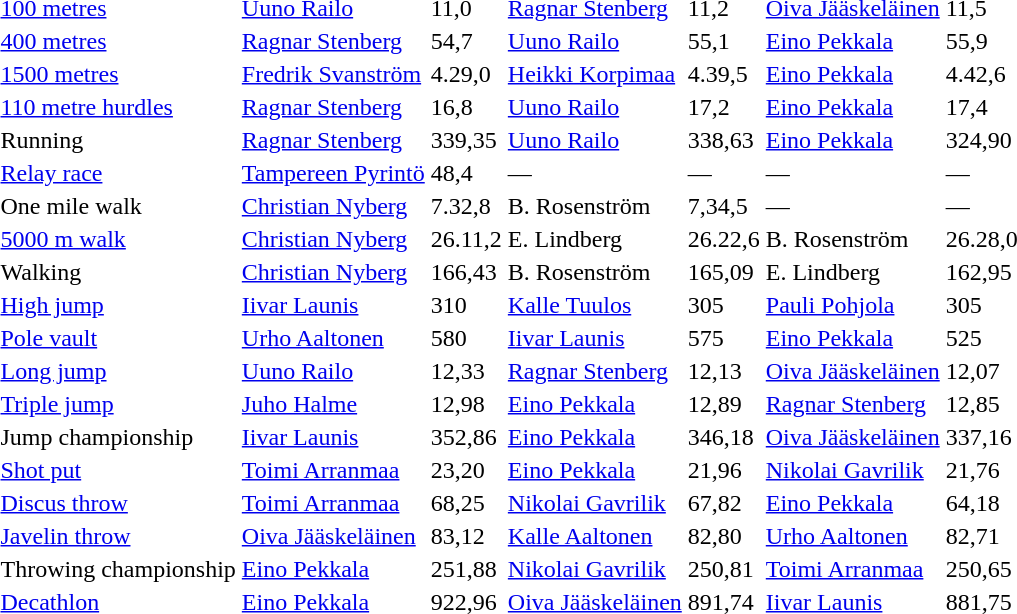<table>
<tr>
<td><a href='#'>100 metres</a></td>
<td><a href='#'>Uuno Railo</a></td>
<td>11,0</td>
<td><a href='#'>Ragnar Stenberg</a></td>
<td>11,2</td>
<td><a href='#'>Oiva Jääskeläinen</a></td>
<td>11,5</td>
</tr>
<tr>
<td><a href='#'>400 metres</a></td>
<td><a href='#'>Ragnar Stenberg</a></td>
<td>54,7</td>
<td><a href='#'>Uuno Railo</a></td>
<td>55,1</td>
<td><a href='#'>Eino Pekkala</a></td>
<td>55,9</td>
</tr>
<tr>
<td><a href='#'>1500 metres</a></td>
<td><a href='#'>Fredrik Svanström</a></td>
<td>4.29,0</td>
<td><a href='#'>Heikki Korpimaa</a></td>
<td>4.39,5</td>
<td><a href='#'>Eino Pekkala</a></td>
<td>4.42,6</td>
</tr>
<tr>
<td><a href='#'>110 metre hurdles</a></td>
<td><a href='#'>Ragnar Stenberg</a></td>
<td>16,8</td>
<td><a href='#'>Uuno Railo</a></td>
<td>17,2</td>
<td><a href='#'>Eino Pekkala</a></td>
<td>17,4</td>
</tr>
<tr>
<td>Running</td>
<td><a href='#'>Ragnar Stenberg</a></td>
<td>339,35</td>
<td><a href='#'>Uuno Railo</a></td>
<td>338,63</td>
<td><a href='#'>Eino Pekkala</a></td>
<td>324,90</td>
</tr>
<tr>
<td><a href='#'>Relay race</a></td>
<td><a href='#'>Tampereen Pyrintö</a></td>
<td>48,4</td>
<td>—</td>
<td>—</td>
<td>—</td>
<td>—</td>
</tr>
<tr>
<td>One mile walk</td>
<td><a href='#'>Christian Nyberg</a></td>
<td>7.32,8</td>
<td>B. Rosenström</td>
<td>7,34,5</td>
<td>—</td>
<td>—</td>
</tr>
<tr>
<td><a href='#'>5000 m walk</a></td>
<td><a href='#'>Christian Nyberg</a></td>
<td>26.11,2</td>
<td>E. Lindberg</td>
<td>26.22,6</td>
<td>B. Rosenström</td>
<td>26.28,0</td>
</tr>
<tr>
<td>Walking</td>
<td><a href='#'>Christian Nyberg</a></td>
<td>166,43</td>
<td>B. Rosenström</td>
<td>165,09</td>
<td>E. Lindberg</td>
<td>162,95</td>
</tr>
<tr>
<td><a href='#'>High jump</a></td>
<td><a href='#'>Iivar Launis</a></td>
<td>310</td>
<td><a href='#'>Kalle Tuulos</a></td>
<td>305</td>
<td><a href='#'>Pauli Pohjola</a></td>
<td>305</td>
</tr>
<tr>
<td><a href='#'>Pole vault</a></td>
<td><a href='#'>Urho Aaltonen</a></td>
<td>580</td>
<td><a href='#'>Iivar Launis</a></td>
<td>575</td>
<td><a href='#'>Eino Pekkala</a></td>
<td>525</td>
</tr>
<tr>
<td><a href='#'>Long jump</a></td>
<td><a href='#'>Uuno Railo</a></td>
<td>12,33</td>
<td><a href='#'>Ragnar Stenberg</a></td>
<td>12,13</td>
<td><a href='#'>Oiva Jääskeläinen</a></td>
<td>12,07</td>
</tr>
<tr>
<td><a href='#'>Triple jump</a></td>
<td><a href='#'>Juho Halme</a></td>
<td>12,98</td>
<td><a href='#'>Eino Pekkala</a></td>
<td>12,89</td>
<td><a href='#'>Ragnar Stenberg</a></td>
<td>12,85</td>
</tr>
<tr>
<td>Jump championship</td>
<td><a href='#'>Iivar Launis</a></td>
<td>352,86</td>
<td><a href='#'>Eino Pekkala</a></td>
<td>346,18</td>
<td><a href='#'>Oiva Jääskeläinen</a></td>
<td>337,16</td>
</tr>
<tr>
<td><a href='#'>Shot put</a></td>
<td><a href='#'>Toimi Arranmaa</a></td>
<td>23,20</td>
<td><a href='#'>Eino Pekkala</a></td>
<td>21,96</td>
<td><a href='#'>Nikolai Gavrilik</a></td>
<td>21,76</td>
</tr>
<tr>
<td><a href='#'>Discus throw</a></td>
<td><a href='#'>Toimi Arranmaa</a></td>
<td>68,25</td>
<td><a href='#'>Nikolai Gavrilik</a></td>
<td>67,82</td>
<td><a href='#'>Eino Pekkala</a></td>
<td>64,18</td>
</tr>
<tr>
<td><a href='#'>Javelin throw</a></td>
<td><a href='#'>Oiva Jääskeläinen</a></td>
<td>83,12</td>
<td><a href='#'>Kalle Aaltonen</a></td>
<td>82,80</td>
<td><a href='#'>Urho Aaltonen</a></td>
<td>82,71</td>
</tr>
<tr>
<td>Throwing championship</td>
<td><a href='#'>Eino Pekkala</a></td>
<td>251,88</td>
<td><a href='#'>Nikolai Gavrilik</a></td>
<td>250,81</td>
<td><a href='#'>Toimi Arranmaa</a></td>
<td>250,65</td>
</tr>
<tr>
<td><a href='#'>Decathlon</a></td>
<td><a href='#'>Eino Pekkala</a></td>
<td>922,96</td>
<td><a href='#'>Oiva Jääskeläinen</a></td>
<td>891,74</td>
<td><a href='#'>Iivar Launis</a></td>
<td>881,75</td>
</tr>
</table>
